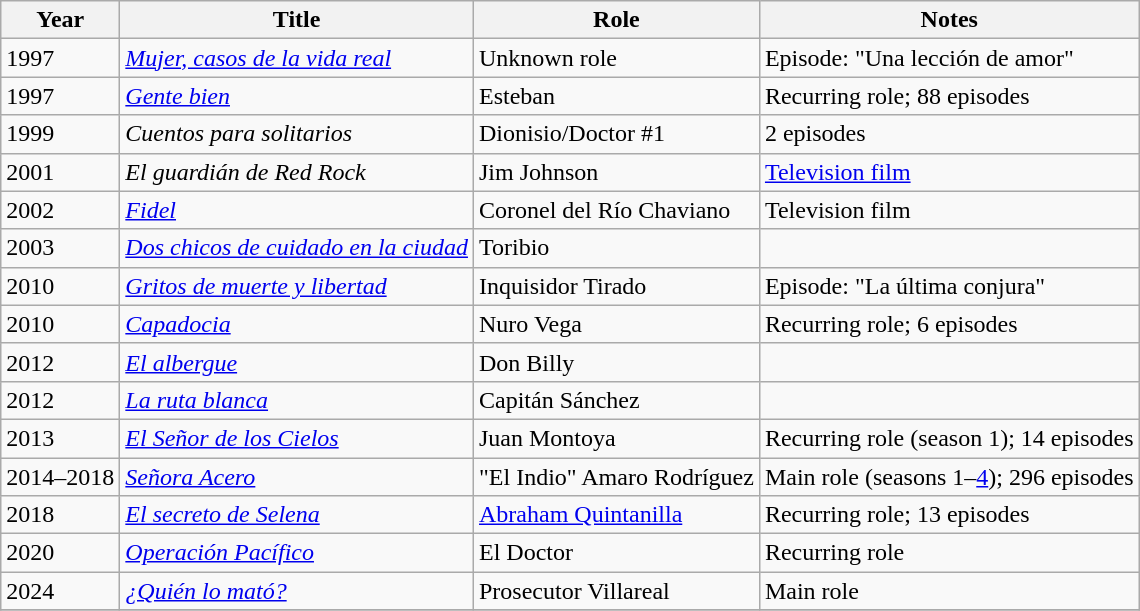<table class="wikitable sortable">
<tr>
<th>Year</th>
<th>Title</th>
<th>Role</th>
<th class="unsortable">Notes</th>
</tr>
<tr>
<td>1997</td>
<td><em><a href='#'>Mujer, casos de la vida real</a></em></td>
<td>Unknown role</td>
<td>Episode: "Una lección de amor"</td>
</tr>
<tr>
<td>1997</td>
<td><em><a href='#'>Gente bien</a></em></td>
<td>Esteban</td>
<td>Recurring role; 88 episodes</td>
</tr>
<tr>
<td>1999</td>
<td><em>Cuentos para solitarios</em></td>
<td>Dionisio/Doctor #1</td>
<td>2 episodes</td>
</tr>
<tr>
<td>2001</td>
<td><em>El guardián de Red Rock</em></td>
<td>Jim Johnson</td>
<td><a href='#'>Television film</a></td>
</tr>
<tr>
<td>2002</td>
<td><em><a href='#'>Fidel</a></em></td>
<td>Coronel del Río Chaviano</td>
<td>Television film</td>
</tr>
<tr>
<td>2003</td>
<td><em><a href='#'>Dos chicos de cuidado en la ciudad</a></em></td>
<td>Toribio</td>
<td></td>
</tr>
<tr>
<td>2010</td>
<td><em><a href='#'>Gritos de muerte y libertad</a></em></td>
<td>Inquisidor Tirado</td>
<td>Episode: "La última conjura"</td>
</tr>
<tr>
<td>2010</td>
<td><em><a href='#'>Capadocia</a></em></td>
<td>Nuro Vega</td>
<td>Recurring role; 6 episodes</td>
</tr>
<tr>
<td>2012</td>
<td><em><a href='#'>El albergue</a></em></td>
<td>Don Billy</td>
<td></td>
</tr>
<tr>
<td>2012</td>
<td><em><a href='#'>La ruta blanca</a></em></td>
<td>Capitán Sánchez</td>
<td></td>
</tr>
<tr>
<td>2013</td>
<td><em><a href='#'>El Señor de los Cielos</a></em></td>
<td>Juan Montoya</td>
<td>Recurring role (season 1); 14 episodes</td>
</tr>
<tr>
<td>2014–2018</td>
<td><em><a href='#'>Señora Acero</a></em></td>
<td>"El Indio" Amaro Rodríguez</td>
<td>Main role (seasons 1–<a href='#'>4</a>); 296 episodes</td>
</tr>
<tr>
<td>2018</td>
<td><em><a href='#'>El secreto de Selena</a></em></td>
<td><a href='#'>Abraham Quintanilla</a></td>
<td>Recurring role; 13 episodes</td>
</tr>
<tr>
<td>2020</td>
<td><em><a href='#'>Operación Pacífico</a></em></td>
<td>El Doctor</td>
<td>Recurring role</td>
</tr>
<tr>
<td>2024</td>
<td><em><a href='#'>¿Quién lo mató?</a></em></td>
<td>Prosecutor Villareal</td>
<td>Main role</td>
</tr>
<tr>
</tr>
</table>
